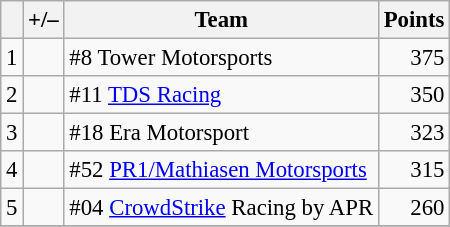<table class="wikitable" style="font-size: 95%;">
<tr>
<th scope="col"></th>
<th scope="col">+/–</th>
<th scope="col">Team</th>
<th scope="col">Points</th>
</tr>
<tr>
<td align=center>1</td>
<td align="left"></td>
<td> #8 Tower Motorsports</td>
<td align=right>375</td>
</tr>
<tr>
<td align=center>2</td>
<td align="left"></td>
<td> #11 <a href='#'>TDS Racing</a></td>
<td align=right>350</td>
</tr>
<tr>
<td align=center>3</td>
<td align="left"></td>
<td> #18 Era Motorsport</td>
<td align=right>323</td>
</tr>
<tr>
<td align=center>4</td>
<td align="left"></td>
<td> #52 <a href='#'>PR1/Mathiasen Motorsports</a></td>
<td align=right>315</td>
</tr>
<tr>
<td align=center>5</td>
<td align="left"></td>
<td> #04 <a href='#'>CrowdStrike</a> Racing by APR</td>
<td align=right>260</td>
</tr>
<tr>
</tr>
</table>
